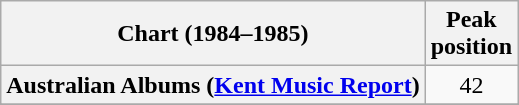<table class="wikitable sortable plainrowheaders" style="text-align:center">
<tr>
<th scope="col">Chart (1984–1985)</th>
<th scope="col">Peak<br> position</th>
</tr>
<tr>
<th scope="row">Australian Albums (<a href='#'>Kent Music Report</a>)</th>
<td>42</td>
</tr>
<tr>
</tr>
<tr>
</tr>
<tr>
</tr>
<tr>
</tr>
</table>
